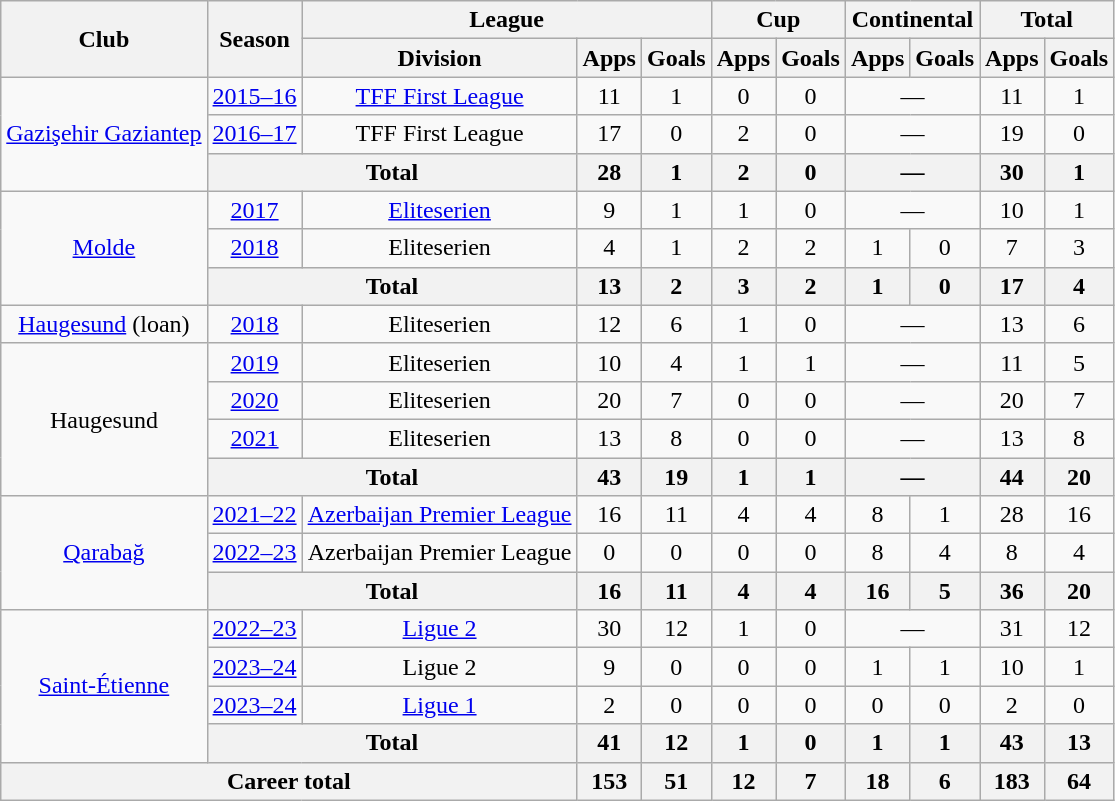<table class="wikitable" style="text-align: center;">
<tr>
<th rowspan="2">Club</th>
<th rowspan="2">Season</th>
<th colspan="3">League</th>
<th colspan="2">Cup</th>
<th colspan="2">Continental</th>
<th colspan="2">Total</th>
</tr>
<tr>
<th>Division</th>
<th>Apps</th>
<th>Goals</th>
<th>Apps</th>
<th>Goals</th>
<th>Apps</th>
<th>Goals</th>
<th>Apps</th>
<th>Goals</th>
</tr>
<tr>
<td rowspan="3" valign="center"><a href='#'>Gazişehir Gaziantep</a></td>
<td><a href='#'>2015–16</a></td>
<td valign="center"><a href='#'>TFF First League</a></td>
<td>11</td>
<td>1</td>
<td>0</td>
<td>0</td>
<td colspan="2">—</td>
<td>11</td>
<td>1</td>
</tr>
<tr>
<td><a href='#'>2016–17</a></td>
<td>TFF First League</td>
<td>17</td>
<td>0</td>
<td>2</td>
<td>0</td>
<td colspan="2">—</td>
<td>19</td>
<td>0</td>
</tr>
<tr>
<th colspan="2">Total</th>
<th>28</th>
<th>1</th>
<th>2</th>
<th>0</th>
<th colspan="2">—</th>
<th>30</th>
<th>1</th>
</tr>
<tr>
<td rowspan="3" valign="center"><a href='#'>Molde</a></td>
<td><a href='#'>2017</a></td>
<td valign="center"><a href='#'>Eliteserien</a></td>
<td>9</td>
<td>1</td>
<td>1</td>
<td>0</td>
<td colspan="2">—</td>
<td>10</td>
<td>1</td>
</tr>
<tr>
<td><a href='#'>2018</a></td>
<td>Eliteserien</td>
<td>4</td>
<td>1</td>
<td>2</td>
<td>2</td>
<td>1</td>
<td>0</td>
<td>7</td>
<td>3</td>
</tr>
<tr>
<th colspan="2">Total</th>
<th>13</th>
<th>2</th>
<th>3</th>
<th>2</th>
<th>1</th>
<th>0</th>
<th>17</th>
<th>4</th>
</tr>
<tr>
<td><a href='#'>Haugesund</a> (loan)</td>
<td><a href='#'>2018</a></td>
<td>Eliteserien</td>
<td>12</td>
<td>6</td>
<td>1</td>
<td>0</td>
<td colspan="2">—</td>
<td>13</td>
<td>6</td>
</tr>
<tr>
<td rowspan="4" valign="center">Haugesund</td>
<td><a href='#'>2019</a></td>
<td valign="center">Eliteserien</td>
<td>10</td>
<td>4</td>
<td>1</td>
<td>1</td>
<td colspan="2">—</td>
<td>11</td>
<td>5</td>
</tr>
<tr>
<td><a href='#'>2020</a></td>
<td>Eliteserien</td>
<td>20</td>
<td>7</td>
<td>0</td>
<td>0</td>
<td colspan="2">—</td>
<td>20</td>
<td>7</td>
</tr>
<tr>
<td><a href='#'>2021</a></td>
<td>Eliteserien</td>
<td>13</td>
<td>8</td>
<td>0</td>
<td>0</td>
<td colspan="2">—</td>
<td>13</td>
<td>8</td>
</tr>
<tr>
<th colspan="2">Total</th>
<th>43</th>
<th>19</th>
<th>1</th>
<th>1</th>
<th colspan="2">—</th>
<th>44</th>
<th>20</th>
</tr>
<tr>
<td rowspan="3" valign="center"><a href='#'>Qarabağ</a></td>
<td><a href='#'>2021–22</a></td>
<td valign="center"><a href='#'>Azerbaijan Premier League</a></td>
<td>16</td>
<td>11</td>
<td>4</td>
<td>4</td>
<td>8</td>
<td>1</td>
<td>28</td>
<td>16</td>
</tr>
<tr>
<td><a href='#'>2022–23</a></td>
<td>Azerbaijan Premier League</td>
<td>0</td>
<td>0</td>
<td>0</td>
<td>0</td>
<td>8</td>
<td>4</td>
<td>8</td>
<td>4</td>
</tr>
<tr>
<th colspan="2">Total</th>
<th>16</th>
<th>11</th>
<th>4</th>
<th>4</th>
<th>16</th>
<th>5</th>
<th>36</th>
<th>20</th>
</tr>
<tr>
<td rowspan="4"><a href='#'>Saint-Étienne</a></td>
<td><a href='#'>2022–23</a></td>
<td><a href='#'>Ligue 2</a></td>
<td>30</td>
<td>12</td>
<td>1</td>
<td>0</td>
<td colspan="2">—</td>
<td>31</td>
<td>12</td>
</tr>
<tr>
<td><a href='#'>2023–24</a></td>
<td>Ligue 2</td>
<td>9</td>
<td>0</td>
<td>0</td>
<td>0</td>
<td>1</td>
<td>1</td>
<td>10</td>
<td>1</td>
</tr>
<tr>
<td><a href='#'>2023–24</a></td>
<td><a href='#'>Ligue 1</a></td>
<td>2</td>
<td>0</td>
<td>0</td>
<td>0</td>
<td>0</td>
<td>0</td>
<td>2</td>
<td>0</td>
</tr>
<tr>
<th colspan="2">Total</th>
<th>41</th>
<th>12</th>
<th>1</th>
<th>0</th>
<th>1</th>
<th>1</th>
<th>43</th>
<th>13</th>
</tr>
<tr>
<th colspan="3">Career total</th>
<th>153</th>
<th>51</th>
<th>12</th>
<th>7</th>
<th>18</th>
<th>6</th>
<th>183</th>
<th>64</th>
</tr>
</table>
